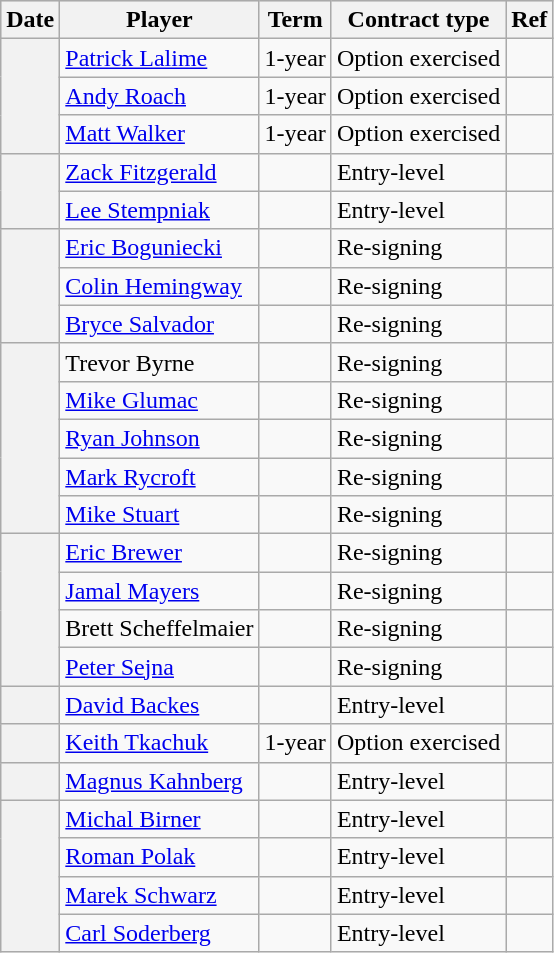<table class="wikitable plainrowheaders">
<tr style="background:#ddd; text-align:center;">
<th>Date</th>
<th>Player</th>
<th>Term</th>
<th>Contract type</th>
<th>Ref</th>
</tr>
<tr>
<th scope="row" rowspan=3></th>
<td><a href='#'>Patrick Lalime</a></td>
<td>1-year</td>
<td>Option exercised</td>
<td></td>
</tr>
<tr>
<td><a href='#'>Andy Roach</a></td>
<td>1-year</td>
<td>Option exercised</td>
<td></td>
</tr>
<tr>
<td><a href='#'>Matt Walker</a></td>
<td>1-year</td>
<td>Option exercised</td>
<td></td>
</tr>
<tr>
<th scope="row" rowspan=2></th>
<td><a href='#'>Zack Fitzgerald</a></td>
<td></td>
<td>Entry-level</td>
<td></td>
</tr>
<tr>
<td><a href='#'>Lee Stempniak</a></td>
<td></td>
<td>Entry-level</td>
<td></td>
</tr>
<tr>
<th scope="row" rowspan=3></th>
<td><a href='#'>Eric Boguniecki</a></td>
<td></td>
<td>Re-signing</td>
<td></td>
</tr>
<tr>
<td><a href='#'>Colin Hemingway</a></td>
<td></td>
<td>Re-signing</td>
<td></td>
</tr>
<tr>
<td><a href='#'>Bryce Salvador</a></td>
<td></td>
<td>Re-signing</td>
<td></td>
</tr>
<tr>
<th scope="row" rowspan=5></th>
<td>Trevor Byrne</td>
<td></td>
<td>Re-signing</td>
<td></td>
</tr>
<tr>
<td><a href='#'>Mike Glumac</a></td>
<td></td>
<td>Re-signing</td>
<td></td>
</tr>
<tr>
<td><a href='#'>Ryan Johnson</a></td>
<td></td>
<td>Re-signing</td>
<td></td>
</tr>
<tr>
<td><a href='#'>Mark Rycroft</a></td>
<td></td>
<td>Re-signing</td>
<td></td>
</tr>
<tr>
<td><a href='#'>Mike Stuart</a></td>
<td></td>
<td>Re-signing</td>
<td></td>
</tr>
<tr>
<th scope="row" rowspan=4></th>
<td><a href='#'>Eric Brewer</a></td>
<td></td>
<td>Re-signing</td>
<td></td>
</tr>
<tr>
<td><a href='#'>Jamal Mayers</a></td>
<td></td>
<td>Re-signing</td>
<td></td>
</tr>
<tr>
<td>Brett Scheffelmaier</td>
<td></td>
<td>Re-signing</td>
<td></td>
</tr>
<tr>
<td><a href='#'>Peter Sejna</a></td>
<td></td>
<td>Re-signing</td>
<td></td>
</tr>
<tr>
<th scope="row"></th>
<td><a href='#'>David Backes</a></td>
<td></td>
<td>Entry-level</td>
<td></td>
</tr>
<tr>
<th scope="row"></th>
<td><a href='#'>Keith Tkachuk</a></td>
<td>1-year</td>
<td>Option exercised</td>
<td></td>
</tr>
<tr>
<th scope="row"></th>
<td><a href='#'>Magnus Kahnberg</a></td>
<td></td>
<td>Entry-level</td>
<td></td>
</tr>
<tr>
<th scope="row" rowspan=4></th>
<td><a href='#'>Michal Birner</a></td>
<td></td>
<td>Entry-level</td>
<td></td>
</tr>
<tr>
<td><a href='#'>Roman Polak</a></td>
<td></td>
<td>Entry-level</td>
<td></td>
</tr>
<tr>
<td><a href='#'>Marek Schwarz</a></td>
<td></td>
<td>Entry-level</td>
<td></td>
</tr>
<tr>
<td><a href='#'>Carl Soderberg</a></td>
<td></td>
<td>Entry-level</td>
<td></td>
</tr>
</table>
